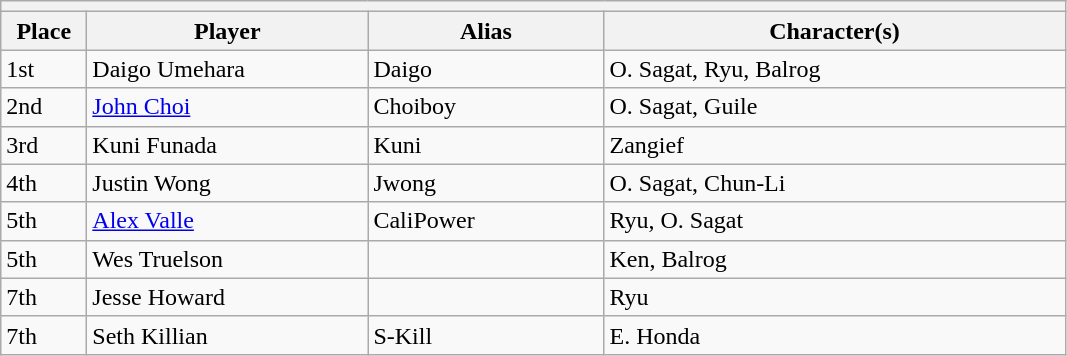<table class="wikitable">
<tr>
<th colspan=6></th>
</tr>
<tr>
<th style="width:50px;">Place</th>
<th style="width:180px;">Player</th>
<th style="width:150px;">Alias</th>
<th style="width:300px;">Character(s)</th>
</tr>
<tr>
<td>1st</td>
<td> Daigo Umehara</td>
<td>Daigo</td>
<td>O. Sagat, Ryu, Balrog</td>
</tr>
<tr>
<td>2nd</td>
<td> <a href='#'>John Choi</a></td>
<td>Choiboy</td>
<td>O. Sagat, Guile</td>
</tr>
<tr>
<td>3rd</td>
<td> Kuni Funada</td>
<td>Kuni</td>
<td>Zangief</td>
</tr>
<tr>
<td>4th</td>
<td> Justin Wong</td>
<td>Jwong</td>
<td>O. Sagat, Chun-Li</td>
</tr>
<tr>
<td>5th</td>
<td> <a href='#'>Alex Valle</a></td>
<td>CaliPower</td>
<td>Ryu, O. Sagat</td>
</tr>
<tr>
<td>5th</td>
<td> Wes Truelson</td>
<td></td>
<td>Ken, Balrog</td>
</tr>
<tr>
<td>7th</td>
<td> Jesse Howard</td>
<td></td>
<td>Ryu</td>
</tr>
<tr>
<td>7th</td>
<td> Seth Killian</td>
<td>S-Kill</td>
<td>E. Honda</td>
</tr>
</table>
